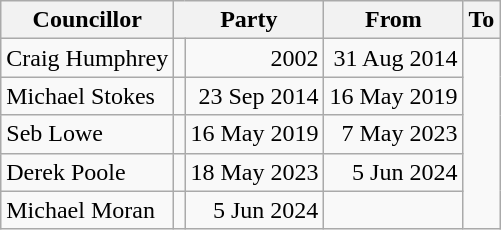<table class=wikitable>
<tr>
<th>Councillor</th>
<th colspan=2>Party</th>
<th>From</th>
<th>To</th>
</tr>
<tr>
<td>Craig Humphrey</td>
<td></td>
<td align=right>2002</td>
<td align=right>31 Aug 2014</td>
</tr>
<tr>
<td>Michael Stokes</td>
<td></td>
<td align=right>23 Sep 2014</td>
<td align=right>16 May 2019</td>
</tr>
<tr>
<td>Seb Lowe</td>
<td></td>
<td align=right>16 May 2019</td>
<td align=right>7 May 2023</td>
</tr>
<tr>
<td>Derek Poole</td>
<td></td>
<td align=right>18 May 2023</td>
<td align=right>5 Jun 2024</td>
</tr>
<tr>
<td>Michael Moran</td>
<td></td>
<td align=right>5 Jun 2024</td>
<td align=right></td>
</tr>
</table>
